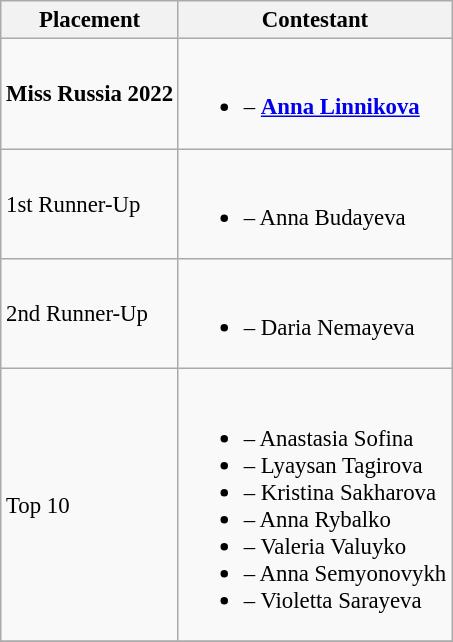<table class="wikitable sortable" style="font-size:95%;">
<tr>
<th>Placement</th>
<th>Contestant</th>
</tr>
<tr>
<td><strong>Miss Russia 2022</strong></td>
<td><br><ul><li><strong></strong> – <strong><a href='#'>Anna Linnikova</a></strong></li></ul></td>
</tr>
<tr>
<td>1st Runner-Up</td>
<td><br><ul><li> – Anna Budayeva</li></ul></td>
</tr>
<tr>
<td>2nd Runner-Up</td>
<td><br><ul><li> – Daria Nemayeva</li></ul></td>
</tr>
<tr>
<td>Top 10</td>
<td><br><ul><li> – Anastasia Sofina</li><li> – Lyaysan Tagirova</li><li> – Kristina Sakharova</li><li> – Anna Rybalko</li><li> – Valeria Valuyko</li><li> – Anna Semyonovykh</li><li> – Violetta Sarayeva</li></ul></td>
</tr>
<tr>
</tr>
</table>
